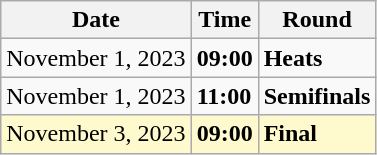<table class="wikitable">
<tr>
<th>Date</th>
<th>Time</th>
<th>Round</th>
</tr>
<tr>
<td>November 1, 2023</td>
<td><strong>09:00</strong></td>
<td><strong>Heats</strong></td>
</tr>
<tr>
<td>November 1, 2023</td>
<td><strong>11:00</strong></td>
<td><strong>Semifinals</strong></td>
</tr>
<tr style=background:lemonchiffon>
<td>November 3, 2023</td>
<td><strong>09:00</strong></td>
<td><strong>Final</strong></td>
</tr>
</table>
